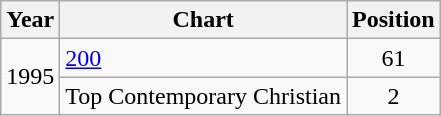<table class="wikitable">
<tr>
<th>Year</th>
<th>Chart</th>
<th>Position</th>
</tr>
<tr>
<td rowspan="2">1995</td>
<td><a href='#'>200</a></td>
<td style="text-align:center;">61</td>
</tr>
<tr>
<td>Top Contemporary Christian</td>
<td style="text-align:center;">2</td>
</tr>
</table>
